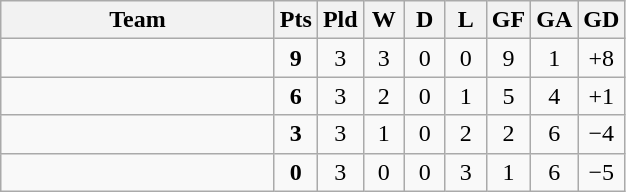<table class="wikitable" style="text-align:center;">
<tr>
<th width=175>Team</th>
<th width=20 abbr="Points">Pts</th>
<th width=20 abbr="Played">Pld</th>
<th width=20 abbr="Won">W</th>
<th width=20 abbr="Drawn">D</th>
<th width=20 abbr="Lost">L</th>
<th width=20 abbr="Goals for">GF</th>
<th width=20 abbr="Goals against">GA</th>
<th width=20 abbr="Goal difference">GD</th>
</tr>
<tr>
<td style="text-align:left;"></td>
<td><strong>9</strong></td>
<td>3</td>
<td>3</td>
<td>0</td>
<td>0</td>
<td>9</td>
<td>1</td>
<td>+8</td>
</tr>
<tr>
<td style="text-align:left;"></td>
<td><strong>6</strong></td>
<td>3</td>
<td>2</td>
<td>0</td>
<td>1</td>
<td>5</td>
<td>4</td>
<td>+1</td>
</tr>
<tr>
<td style="text-align:left;"></td>
<td><strong>3</strong></td>
<td>3</td>
<td>1</td>
<td>0</td>
<td>2</td>
<td>2</td>
<td>6</td>
<td>−4</td>
</tr>
<tr>
<td style="text-align:left;"></td>
<td><strong>0</strong></td>
<td>3</td>
<td>0</td>
<td>0</td>
<td>3</td>
<td>1</td>
<td>6</td>
<td>−5</td>
</tr>
</table>
